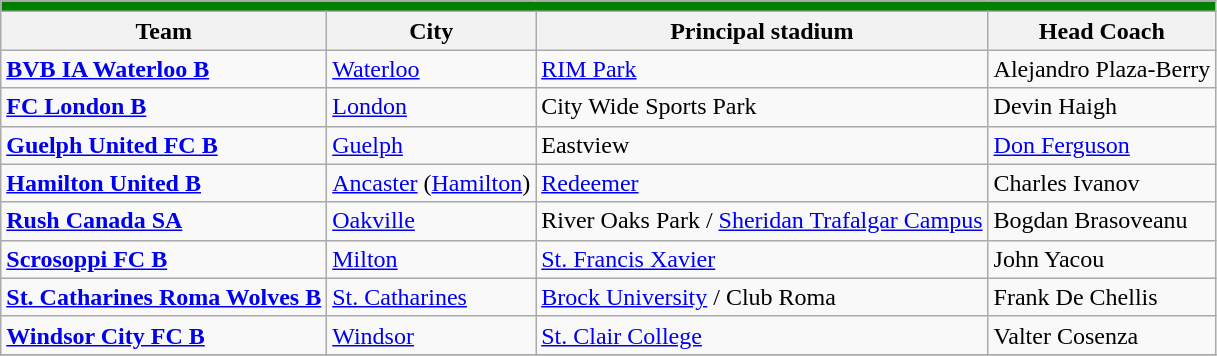<table class="wikitable sortable">
<tr>
<th style="background:green" colspan="6"></th>
</tr>
<tr>
<th>Team</th>
<th>City</th>
<th>Principal stadium</th>
<th>Head Coach</th>
</tr>
<tr>
<td><strong><a href='#'>BVB IA Waterloo B</a></strong></td>
<td><a href='#'>Waterloo</a></td>
<td><a href='#'>RIM Park</a></td>
<td>Alejandro Plaza-Berry</td>
</tr>
<tr>
<td><strong><a href='#'>FC London B</a></strong></td>
<td><a href='#'>London</a></td>
<td>City Wide Sports Park</td>
<td>Devin Haigh</td>
</tr>
<tr>
<td><strong><a href='#'>Guelph United FC B</a></strong></td>
<td><a href='#'>Guelph</a></td>
<td>Eastview</td>
<td><a href='#'>Don Ferguson</a></td>
</tr>
<tr>
<td><strong><a href='#'>Hamilton United B</a></strong></td>
<td><a href='#'>Ancaster</a> (<a href='#'>Hamilton</a>)</td>
<td><a href='#'>Redeemer</a></td>
<td>Charles Ivanov</td>
</tr>
<tr>
<td><strong><a href='#'>Rush Canada SA</a></strong></td>
<td><a href='#'>Oakville</a></td>
<td>River Oaks Park / <a href='#'>Sheridan Trafalgar Campus</a></td>
<td>Bogdan Brasoveanu</td>
</tr>
<tr>
<td><strong><a href='#'>Scrosoppi FC B</a></strong></td>
<td><a href='#'>Milton</a></td>
<td><a href='#'>St. Francis Xavier</a></td>
<td>John Yacou</td>
</tr>
<tr>
<td><strong><a href='#'>St. Catharines Roma Wolves B</a></strong></td>
<td><a href='#'>St. Catharines</a></td>
<td><a href='#'>Brock University</a> / Club Roma</td>
<td>Frank De Chellis</td>
</tr>
<tr>
<td><strong><a href='#'>Windsor City FC B</a></strong></td>
<td><a href='#'>Windsor</a></td>
<td><a href='#'>St. Clair College</a></td>
<td>Valter Cosenza</td>
</tr>
<tr>
</tr>
</table>
